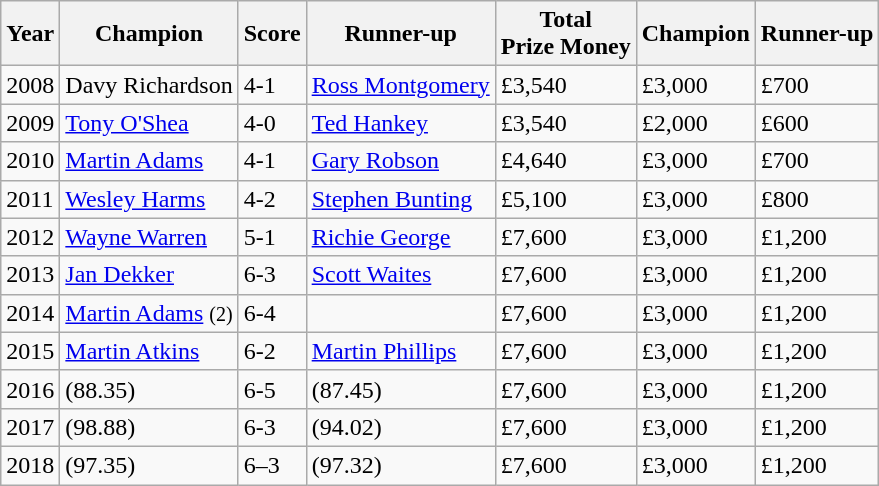<table class="wikitable">
<tr>
<th>Year</th>
<th>Champion</th>
<th>Score</th>
<th>Runner-up</th>
<th>Total<br>Prize Money</th>
<th>Champion</th>
<th>Runner-up</th>
</tr>
<tr>
<td>2008</td>
<td> Davy Richardson</td>
<td>4-1</td>
<td> <a href='#'>Ross Montgomery</a></td>
<td>£3,540</td>
<td>£3,000</td>
<td>£700</td>
</tr>
<tr>
<td>2009</td>
<td> <a href='#'>Tony O'Shea</a></td>
<td>4-0</td>
<td> <a href='#'>Ted Hankey</a></td>
<td>£3,540</td>
<td>£2,000</td>
<td>£600</td>
</tr>
<tr>
<td>2010</td>
<td> <a href='#'>Martin Adams</a></td>
<td>4-1</td>
<td> <a href='#'>Gary Robson</a></td>
<td>£4,640</td>
<td>£3,000</td>
<td>£700</td>
</tr>
<tr>
<td>2011</td>
<td> <a href='#'>Wesley Harms</a></td>
<td>4-2</td>
<td> <a href='#'>Stephen Bunting</a></td>
<td>£5,100</td>
<td>£3,000</td>
<td>£800</td>
</tr>
<tr>
<td>2012</td>
<td> <a href='#'>Wayne Warren</a></td>
<td>5-1</td>
<td> <a href='#'>Richie George</a></td>
<td>£7,600</td>
<td>£3,000</td>
<td>£1,200</td>
</tr>
<tr>
<td>2013</td>
<td> <a href='#'>Jan Dekker</a></td>
<td>6-3</td>
<td> <a href='#'>Scott Waites</a></td>
<td>£7,600</td>
<td>£3,000</td>
<td>£1,200</td>
</tr>
<tr>
<td>2014</td>
<td> <a href='#'>Martin Adams</a>  <small>(2)</small></td>
<td>6-4</td>
<td></td>
<td>£7,600</td>
<td>£3,000</td>
<td>£1,200</td>
</tr>
<tr>
<td>2015</td>
<td> <a href='#'>Martin Atkins</a></td>
<td>6-2</td>
<td> <a href='#'>Martin Phillips</a></td>
<td>£7,600</td>
<td>£3,000</td>
<td>£1,200</td>
</tr>
<tr>
<td>2016</td>
<td> (88.35)</td>
<td>6-5</td>
<td> (87.45)</td>
<td>£7,600</td>
<td>£3,000</td>
<td>£1,200</td>
</tr>
<tr>
<td>2017</td>
<td> (98.88)</td>
<td>6-3</td>
<td> (94.02)</td>
<td>£7,600</td>
<td>£3,000</td>
<td>£1,200</td>
</tr>
<tr>
<td>2018</td>
<td> (97.35)</td>
<td>6–3</td>
<td> (97.32)</td>
<td>£7,600</td>
<td>£3,000</td>
<td>£1,200</td>
</tr>
</table>
